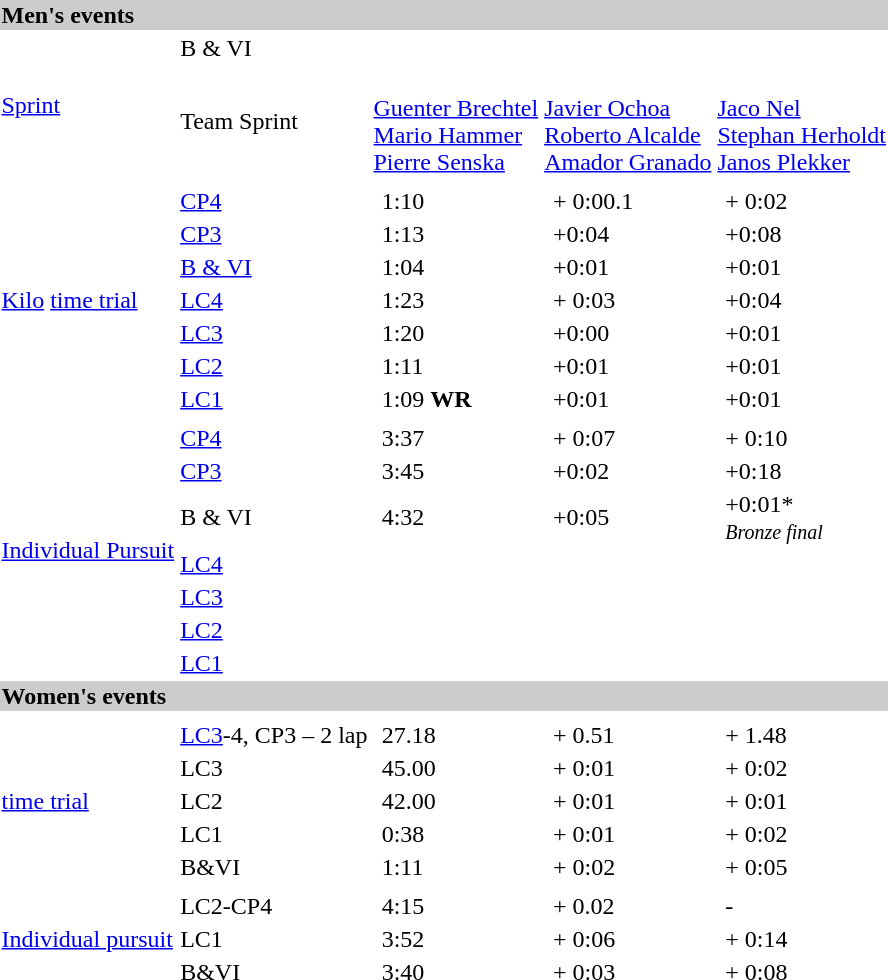<table>
<tr bgcolor="#cccccc">
<td colspan=8><strong>Men's events</strong></td>
</tr>
<tr>
<td rowspan=2><a href='#'>Sprint</a></td>
<td>B & VI</td>
<td colspan=2></td>
<td colspan=2></td>
<td colspan=2></td>
</tr>
<tr>
<td>Team Sprint</td>
<td colspan=2>  <br><a href='#'>Guenter Brechtel</a><br><a href='#'>Mario Hammer</a><br><a href='#'>Pierre Senska</a></td>
<td colspan=2>  <br> <a href='#'>Javier Ochoa</a><br><a href='#'>Roberto Alcalde</a><br><a href='#'>Amador Granado</a></td>
<td colspan=2>  <br><a href='#'>Jaco Nel</a><br><a href='#'>Stephan Herholdt</a><br><a href='#'>Janos Plekker</a></td>
</tr>
<tr>
<td colspan=8></td>
</tr>
<tr>
<td rowspan=7><a href='#'>Kilo</a> <a href='#'>time trial</a></td>
<td><a href='#'>CP4</a></td>
<td></td>
<td>1:10</td>
<td></td>
<td>+ 0:00.1</td>
<td></td>
<td>+ 0:02</td>
</tr>
<tr>
<td><a href='#'>CP3</a></td>
<td></td>
<td>1:13</td>
<td></td>
<td>+0:04</td>
<td></td>
<td>+0:08</td>
</tr>
<tr>
<td><a href='#'>B & VI</a></td>
<td></td>
<td>1:04</td>
<td></td>
<td>+0:01</td>
<td></td>
<td>+0:01</td>
</tr>
<tr>
<td><a href='#'>LC4</a></td>
<td></td>
<td>1:23</td>
<td></td>
<td>+ 0:03</td>
<td></td>
<td>+0:04</td>
</tr>
<tr>
<td><a href='#'>LC3</a></td>
<td></td>
<td>1:20</td>
<td></td>
<td>+0:00</td>
<td></td>
<td>+0:01</td>
</tr>
<tr>
<td><a href='#'>LC2</a></td>
<td></td>
<td>1:11</td>
<td></td>
<td>+0:01</td>
<td></td>
<td>+0:01</td>
</tr>
<tr>
<td><a href='#'>LC1</a></td>
<td></td>
<td>1:09 <strong>WR</strong></td>
<td></td>
<td>+0:01</td>
<td></td>
<td>+0:01</td>
</tr>
<tr>
<td colspan=8></td>
</tr>
<tr>
<td rowspan=7><a href='#'>Individual Pursuit</a></td>
<td><a href='#'>CP4</a></td>
<td></td>
<td>3:37</td>
<td></td>
<td>+ 0:07</td>
<td></td>
<td>+ 0:10</td>
</tr>
<tr>
<td><a href='#'>CP3</a></td>
<td></td>
<td>3:45</td>
<td></td>
<td>+0:02</td>
<td></td>
<td>+0:18</td>
</tr>
<tr>
<td>B & VI </td>
<td></td>
<td>4:32</td>
<td></td>
<td>+0:05</td>
<td></td>
<td>+0:01*<small><br><em>Bronze final</em></small></td>
</tr>
<tr>
<td><a href='#'>LC4</a></td>
<td colspan=2></td>
<td colspan=2></td>
<td colspan=2></td>
</tr>
<tr>
<td><a href='#'>LC3</a></td>
<td colspan=2></td>
<td colspan=2></td>
<td colspan=2></td>
</tr>
<tr>
<td><a href='#'>LC2</a></td>
<td colspan=2></td>
<td colspan=2></td>
<td colspan=2></td>
</tr>
<tr>
<td><a href='#'>LC1</a></td>
<td colspan=2></td>
<td colspan=2></td>
<td colspan=2></td>
</tr>
<tr bgcolor="#cccccc">
<td colspan=8><strong>Women's events</strong></td>
</tr>
<tr>
<td colspan=8></td>
</tr>
<tr>
<td rowspan=5><a href='#'>time trial</a></td>
<td><a href='#'>LC3</a>-4, CP3 – 2 lap </td>
<td></td>
<td>27.18</td>
<td></td>
<td>+ 0.51</td>
<td></td>
<td>+ 1.48</td>
</tr>
<tr>
<td>LC3 </td>
<td></td>
<td>45.00</td>
<td></td>
<td>+ 0:01</td>
<td></td>
<td>+ 0:02</td>
</tr>
<tr>
<td>LC2 </td>
<td></td>
<td>42.00</td>
<td></td>
<td>+ 0:01</td>
<td></td>
<td>+ 0:01</td>
</tr>
<tr>
<td>LC1 </td>
<td></td>
<td>0:38</td>
<td></td>
<td>+ 0:01</td>
<td></td>
<td>+ 0:02</td>
</tr>
<tr>
<td>B&VI </td>
<td></td>
<td>1:11</td>
<td></td>
<td>+ 0:02</td>
<td></td>
<td>+ 0:05</td>
</tr>
<tr>
<td colspan=8></td>
</tr>
<tr>
<td rowspan=3><a href='#'>Individual pursuit</a></td>
<td>LC2-CP4 </td>
<td></td>
<td>4:15</td>
<td></td>
<td>+ 0.02</td>
<td></td>
<td>-</td>
</tr>
<tr>
<td>LC1 </td>
<td></td>
<td>3:52</td>
<td></td>
<td>+ 0:06</td>
<td></td>
<td>+ 0:14</td>
</tr>
<tr>
<td>B&VI </td>
<td></td>
<td>3:40</td>
<td></td>
<td>+ 0:03</td>
<td></td>
<td>+ 0:08</td>
</tr>
</table>
